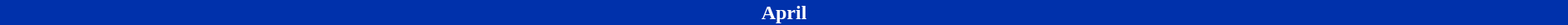<table class="toccolours collapsible collapsed" style="width:100%;">
<tr>
<th colspan="11" style="background:#0031ab; color:#fff;">April</th>
</tr>
<tr>
<td><br></td>
</tr>
</table>
